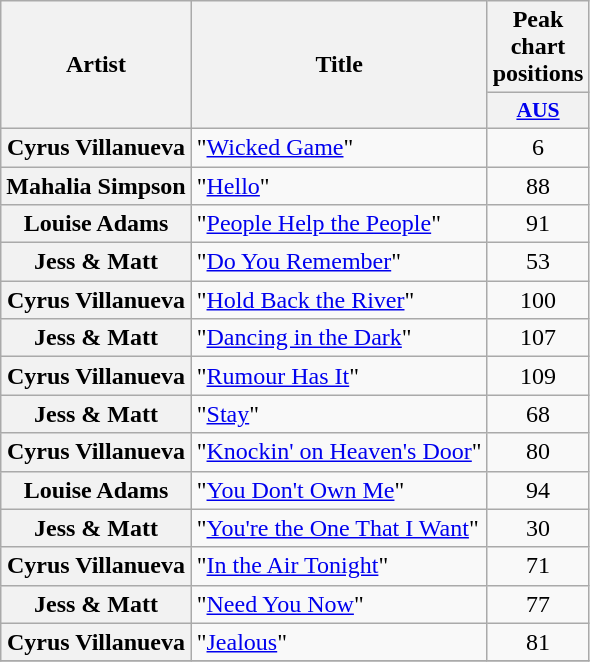<table class="wikitable plainrowheaders" style="text-align:center;">
<tr>
<th scope="col" rowspan="2">Artist</th>
<th scope="col" rowspan="2">Title</th>
<th scope="col" colspan="1">Peak chart positions</th>
</tr>
<tr>
<th scope="col" style="width:3em;font-size:90%;"><a href='#'>AUS</a><br></th>
</tr>
<tr>
<th scope="row">Cyrus Villanueva</th>
<td style="text-align:left;">"<a href='#'>Wicked Game</a>"</td>
<td>6</td>
</tr>
<tr>
<th scope="row">Mahalia Simpson</th>
<td style="text-align:left;">"<a href='#'>Hello</a>"</td>
<td>88</td>
</tr>
<tr>
<th scope="row">Louise Adams</th>
<td style="text-align:left;">"<a href='#'>People Help the People</a>"</td>
<td>91</td>
</tr>
<tr>
<th scope="row">Jess & Matt</th>
<td style="text-align:left;">"<a href='#'>Do You Remember</a>"</td>
<td>53</td>
</tr>
<tr>
<th scope="row">Cyrus Villanueva</th>
<td style="text-align:left;">"<a href='#'>Hold Back the River</a>"</td>
<td>100</td>
</tr>
<tr>
<th scope="row">Jess & Matt</th>
<td style="text-align:left;">"<a href='#'>Dancing in the Dark</a>"</td>
<td>107</td>
</tr>
<tr>
<th scope="row">Cyrus Villanueva</th>
<td style="text-align:left;">"<a href='#'>Rumour Has It</a>"</td>
<td>109</td>
</tr>
<tr>
<th scope="row">Jess & Matt</th>
<td style="text-align:left;">"<a href='#'>Stay</a>"</td>
<td>68</td>
</tr>
<tr>
<th scope="row">Cyrus Villanueva</th>
<td style="text-align:left;">"<a href='#'>Knockin' on Heaven's Door</a>"</td>
<td>80</td>
</tr>
<tr>
<th scope="row">Louise Adams</th>
<td style="text-align:left;">"<a href='#'>You Don't Own Me</a>"</td>
<td>94</td>
</tr>
<tr>
<th scope="row">Jess & Matt</th>
<td style="text-align:left;">"<a href='#'>You're the One That I Want</a>"</td>
<td>30</td>
</tr>
<tr>
<th scope="row">Cyrus Villanueva</th>
<td style="text-align:left;">"<a href='#'>In the Air Tonight</a>"</td>
<td>71</td>
</tr>
<tr>
<th scope="row">Jess & Matt</th>
<td style="text-align:left;">"<a href='#'>Need You Now</a>"</td>
<td>77</td>
</tr>
<tr>
<th scope="row">Cyrus Villanueva</th>
<td style="text-align:left;">"<a href='#'>Jealous</a>"</td>
<td>81</td>
</tr>
<tr>
</tr>
</table>
